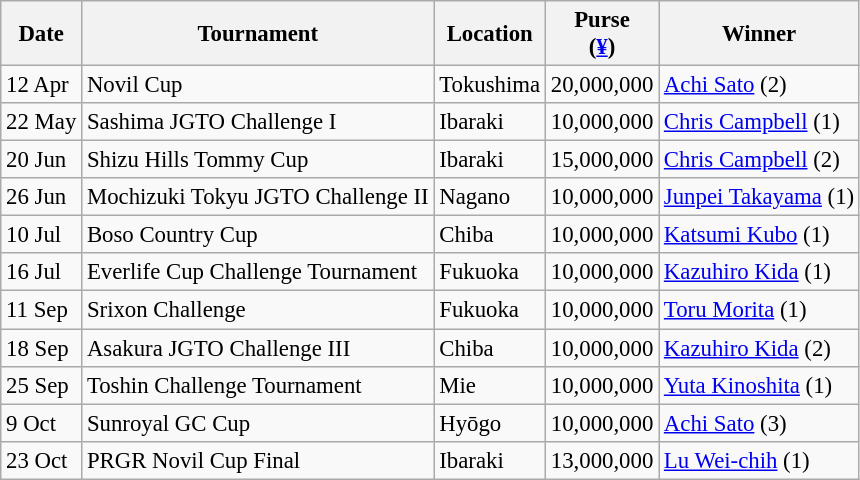<table class="wikitable" style="font-size:95%">
<tr>
<th>Date</th>
<th>Tournament</th>
<th>Location</th>
<th>Purse<br>(<a href='#'>¥</a>)</th>
<th>Winner</th>
</tr>
<tr>
<td>12 Apr</td>
<td>Novil Cup</td>
<td>Tokushima</td>
<td align=right>20,000,000</td>
<td> <a href='#'>Achi Sato</a> (2)</td>
</tr>
<tr>
<td>22 May</td>
<td>Sashima JGTO Challenge I</td>
<td>Ibaraki</td>
<td align=right>10,000,000</td>
<td> <a href='#'>Chris Campbell</a> (1)</td>
</tr>
<tr>
<td>20 Jun</td>
<td>Shizu Hills Tommy Cup</td>
<td>Ibaraki</td>
<td align=right>15,000,000</td>
<td> <a href='#'>Chris Campbell</a> (2)</td>
</tr>
<tr>
<td>26 Jun</td>
<td>Mochizuki Tokyu JGTO Challenge II</td>
<td>Nagano</td>
<td align=right>10,000,000</td>
<td> <a href='#'>Junpei Takayama</a> (1)</td>
</tr>
<tr>
<td>10 Jul</td>
<td>Boso Country Cup</td>
<td>Chiba</td>
<td align=right>10,000,000</td>
<td> <a href='#'>Katsumi Kubo</a> (1)</td>
</tr>
<tr>
<td>16 Jul</td>
<td>Everlife Cup Challenge Tournament</td>
<td>Fukuoka</td>
<td align=right>10,000,000</td>
<td> <a href='#'>Kazuhiro Kida</a> (1)</td>
</tr>
<tr>
<td>11 Sep</td>
<td>Srixon Challenge</td>
<td>Fukuoka</td>
<td align=right>10,000,000</td>
<td> <a href='#'>Toru Morita</a> (1)</td>
</tr>
<tr>
<td>18 Sep</td>
<td>Asakura JGTO Challenge III</td>
<td>Chiba</td>
<td align=right>10,000,000</td>
<td> <a href='#'>Kazuhiro Kida</a> (2)</td>
</tr>
<tr>
<td>25 Sep</td>
<td>Toshin Challenge Tournament</td>
<td>Mie</td>
<td align=right>10,000,000</td>
<td> <a href='#'>Yuta Kinoshita</a> (1)</td>
</tr>
<tr>
<td>9 Oct</td>
<td>Sunroyal GC Cup</td>
<td>Hyōgo</td>
<td align=right>10,000,000</td>
<td> <a href='#'>Achi Sato</a> (3)</td>
</tr>
<tr>
<td>23 Oct</td>
<td>PRGR Novil Cup Final</td>
<td>Ibaraki</td>
<td align=right>13,000,000</td>
<td> <a href='#'>Lu Wei-chih</a> (1)</td>
</tr>
</table>
